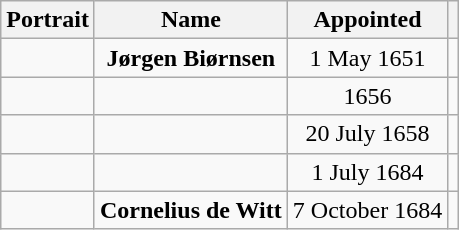<table class="wikitable" style="text-align:center">
<tr>
<th>Portrait</th>
<th>Name<br></th>
<th>Appointed</th>
<th></th>
</tr>
<tr>
<td></td>
<td><strong>Jørgen Biørnsen</strong><br></td>
<td>1 May 1651</td>
<td></td>
</tr>
<tr>
<td></td>
<td><strong></strong><br></td>
<td>1656</td>
<td></td>
</tr>
<tr>
<td></td>
<td><strong></strong><br></td>
<td>20 July 1658</td>
<td></td>
</tr>
<tr>
<td></td>
<td><strong></strong><br></td>
<td>1 July 1684</td>
<td></td>
</tr>
<tr>
<td></td>
<td><strong>Cornelius de Witt</strong><br></td>
<td>7 October 1684</td>
<td></td>
</tr>
</table>
